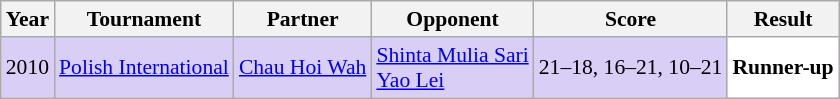<table class="sortable wikitable" style="font-size: 90%;">
<tr>
<th>Year</th>
<th>Tournament</th>
<th>Partner</th>
<th>Opponent</th>
<th>Score</th>
<th>Result</th>
</tr>
<tr style="background:#D8CEF6">
<td align="center">2010</td>
<td align="left"><a href='#'>Polish International</a></td>
<td align="left"> <a href='#'>Chau Hoi Wah</a></td>
<td align="left"> <a href='#'>Shinta Mulia Sari</a> <br>  <a href='#'>Yao Lei</a></td>
<td align="left">21–18, 16–21, 10–21</td>
<td style="text-align:left; background:white"> <strong>Runner-up</strong></td>
</tr>
</table>
